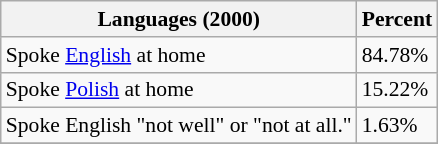<table class="wikitable sortable collapsible" style="font-size: 90%;">
<tr>
<th>Languages (2000) </th>
<th>Percent</th>
</tr>
<tr>
<td>Spoke <a href='#'>English</a> at home</td>
<td>84.78%</td>
</tr>
<tr>
<td>Spoke <a href='#'>Polish</a> at home</td>
<td>15.22%</td>
</tr>
<tr>
<td>Spoke English "not well" or "not at all."</td>
<td>1.63%</td>
</tr>
<tr>
</tr>
</table>
